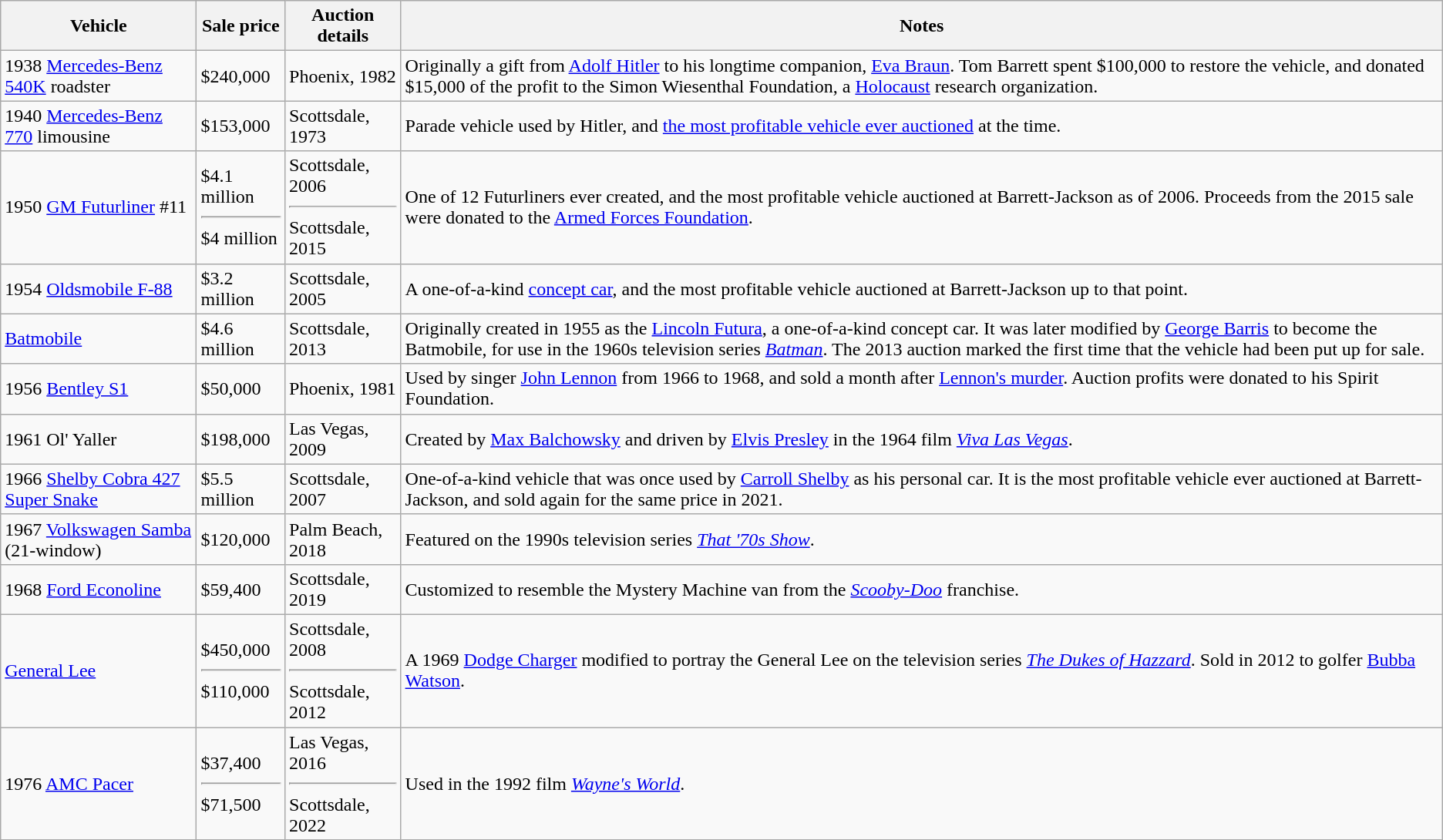<table class="wikitable sortable">
<tr>
<th><strong>Vehicle</strong></th>
<th><strong>Sale price</strong></th>
<th><strong>Auction details</strong></th>
<th><strong>Notes</strong></th>
</tr>
<tr>
<td>1938 <a href='#'>Mercedes-Benz 540K</a> roadster</td>
<td>$240,000</td>
<td>Phoenix, 1982</td>
<td>Originally a gift from <a href='#'>Adolf Hitler</a> to his longtime companion, <a href='#'>Eva Braun</a>. Tom Barrett spent $100,000 to restore the vehicle, and donated $15,000 of the profit to the Simon Wiesenthal Foundation, a <a href='#'>Holocaust</a> research organization.</td>
</tr>
<tr>
<td>1940 <a href='#'>Mercedes-Benz 770</a> limousine</td>
<td>$153,000</td>
<td>Scottsdale, 1973</td>
<td>Parade vehicle used by Hitler, and <a href='#'>the most profitable vehicle ever auctioned</a> at the time.</td>
</tr>
<tr>
<td>1950 <a href='#'>GM Futurliner</a> #11</td>
<td>$4.1 million<hr>$4 million</td>
<td>Scottsdale, 2006<hr>Scottsdale, 2015</td>
<td>One of 12 Futurliners ever created, and the most profitable vehicle auctioned at Barrett-Jackson as of 2006. Proceeds from the 2015 sale were donated to the <a href='#'>Armed Forces Foundation</a>.</td>
</tr>
<tr>
<td>1954 <a href='#'>Oldsmobile F-88</a></td>
<td>$3.2 million</td>
<td>Scottsdale, 2005</td>
<td>A one-of-a-kind <a href='#'>concept car</a>, and the most profitable vehicle auctioned at Barrett-Jackson up to that point.</td>
</tr>
<tr>
<td><a href='#'>Batmobile</a></td>
<td>$4.6 million</td>
<td>Scottsdale, 2013</td>
<td>Originally created in 1955 as the <a href='#'>Lincoln Futura</a>, a one-of-a-kind concept car. It was later modified by <a href='#'>George Barris</a> to become the Batmobile, for use in the 1960s television series <em><a href='#'>Batman</a></em>. The 2013 auction marked the first time that the vehicle had been put up for sale.</td>
</tr>
<tr>
<td>1956 <a href='#'>Bentley S1</a></td>
<td>$50,000</td>
<td>Phoenix, 1981</td>
<td>Used by singer <a href='#'>John Lennon</a> from 1966 to 1968, and sold a month after <a href='#'>Lennon's murder</a>. Auction profits were donated to his Spirit Foundation.</td>
</tr>
<tr>
<td>1961 Ol' Yaller</td>
<td>$198,000</td>
<td>Las Vegas, 2009</td>
<td>Created by <a href='#'>Max Balchowsky</a> and driven by <a href='#'>Elvis Presley</a> in the 1964 film <em><a href='#'>Viva Las Vegas</a></em>.</td>
</tr>
<tr>
<td>1966 <a href='#'>Shelby Cobra 427 Super Snake</a></td>
<td>$5.5 million</td>
<td>Scottsdale, 2007</td>
<td>One-of-a-kind vehicle that was once used by <a href='#'>Carroll Shelby</a> as his personal car. It is the most profitable vehicle ever auctioned at Barrett-Jackson, and sold again for the same price in 2021.</td>
</tr>
<tr>
<td>1967 <a href='#'>Volkswagen Samba</a> (21-window)</td>
<td>$120,000</td>
<td>Palm Beach, 2018</td>
<td>Featured on the 1990s television series <em><a href='#'>That '70s Show</a></em>.</td>
</tr>
<tr>
<td>1968 <a href='#'>Ford Econoline</a></td>
<td>$59,400</td>
<td>Scottsdale, 2019</td>
<td>Customized to resemble the Mystery Machine van from the <em><a href='#'>Scooby-Doo</a></em> franchise.</td>
</tr>
<tr>
<td><a href='#'>General Lee</a></td>
<td>$450,000<hr>$110,000</td>
<td>Scottsdale, 2008<hr>Scottsdale, 2012</td>
<td>A 1969 <a href='#'>Dodge Charger</a> modified to portray the General Lee on the television series <em><a href='#'>The Dukes of Hazzard</a></em>. Sold in 2012 to golfer <a href='#'>Bubba Watson</a>.</td>
</tr>
<tr>
<td>1976 <a href='#'>AMC Pacer</a></td>
<td>$37,400<hr>$71,500</td>
<td>Las Vegas, 2016<hr>Scottsdale, 2022</td>
<td>Used in the 1992 film <em><a href='#'>Wayne's World</a></em>.</td>
</tr>
</table>
